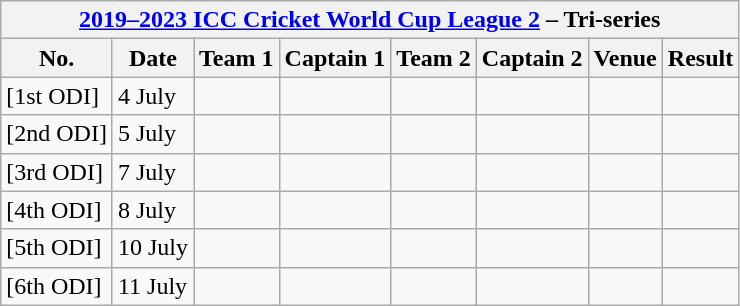<table class="wikitable">
<tr>
<th colspan="9"><a href='#'>2019–2023 ICC Cricket World Cup League 2</a> – Tri-series</th>
</tr>
<tr>
<th>No.</th>
<th>Date</th>
<th>Team 1</th>
<th>Captain 1</th>
<th>Team 2</th>
<th>Captain 2</th>
<th>Venue</th>
<th>Result</th>
</tr>
<tr>
<td>[1st ODI]</td>
<td>4 July</td>
<td></td>
<td></td>
<td></td>
<td></td>
<td></td>
<td></td>
</tr>
<tr>
<td>[2nd ODI]</td>
<td>5 July</td>
<td></td>
<td></td>
<td></td>
<td></td>
<td></td>
<td></td>
</tr>
<tr>
<td>[3rd ODI]</td>
<td>7 July</td>
<td></td>
<td></td>
<td></td>
<td></td>
<td></td>
<td></td>
</tr>
<tr>
<td>[4th ODI]</td>
<td>8 July</td>
<td></td>
<td></td>
<td></td>
<td></td>
<td></td>
<td></td>
</tr>
<tr>
<td>[5th ODI]</td>
<td>10 July</td>
<td></td>
<td></td>
<td></td>
<td></td>
<td></td>
<td></td>
</tr>
<tr>
<td>[6th ODI]</td>
<td>11 July</td>
<td></td>
<td></td>
<td></td>
<td></td>
<td></td>
<td></td>
</tr>
</table>
